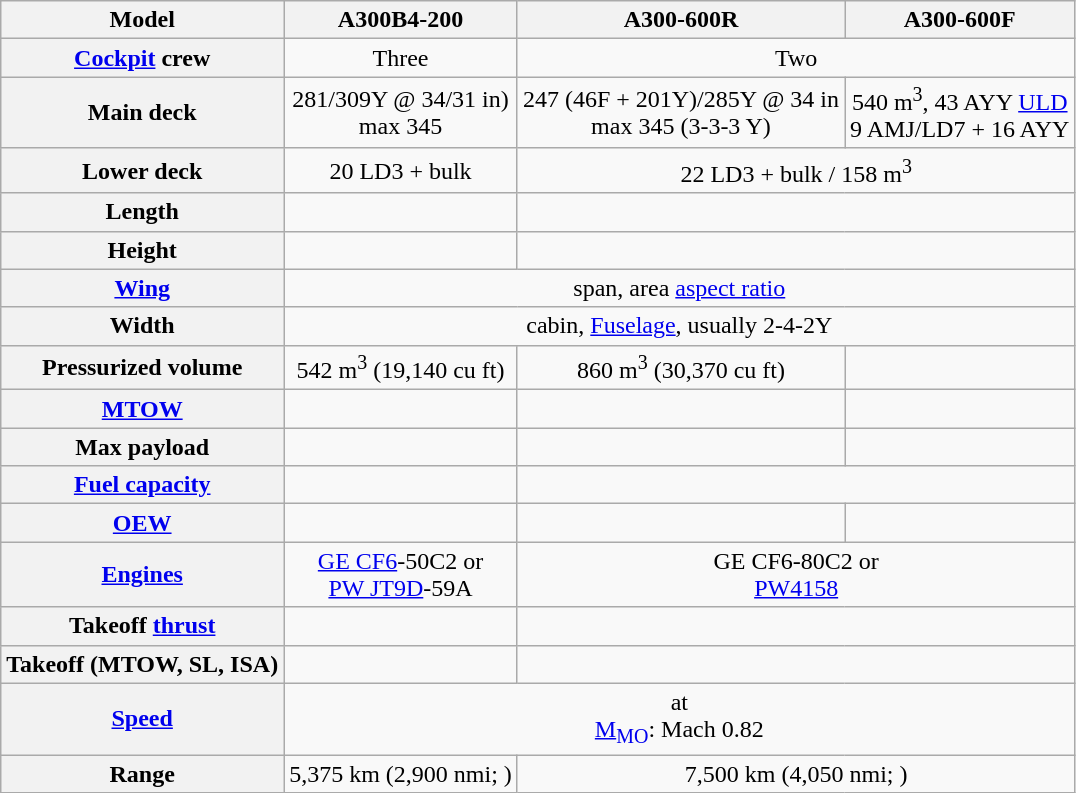<table class="wikitable sortable sticky-header" style="text-align: center">
<tr>
<th>Model</th>
<th>A300B4-200</th>
<th>A300-600R</th>
<th>A300-600F</th>
</tr>
<tr>
<th><a href='#'>Cockpit</a> crew</th>
<td>Three</td>
<td colspan=2>Two</td>
</tr>
<tr>
<th>Main deck</th>
<td>281/309Y @ 34/31 in)<br>max 345</td>
<td>247 (46F + 201Y)/285Y @ 34 in<br>max 345 (3-3-3 Y)</td>
<td>540 m<sup>3</sup>, 43 AYY <a href='#'>ULD</a><br>9 AMJ/LD7 + 16 AYY</td>
</tr>
<tr>
<th>Lower deck</th>
<td>20 LD3 + bulk</td>
<td colspan=2>22 LD3 + bulk / 158 m<sup>3</sup></td>
</tr>
<tr>
<th>Length</th>
<td></td>
<td colspan=2></td>
</tr>
<tr>
<th>Height</th>
<td></td>
<td colspan=2></td>
</tr>
<tr>
<th><a href='#'>Wing</a></th>
<td colspan=3> span,  area  <a href='#'>aspect ratio</a></td>
</tr>
<tr>
<th>Width</th>
<td colspan=3> cabin,  <a href='#'>Fuselage</a>, usually 2-4-2Y</td>
</tr>
<tr>
<th>Pressurized volume</th>
<td>542 m<sup>3</sup> (19,140 cu ft)</td>
<td>860 m<sup>3</sup> (30,370 cu ft)</td>
<td></td>
</tr>
<tr>
<th><a href='#'>MTOW</a></th>
<td></td>
<td></td>
<td></td>
</tr>
<tr>
<th>Max payload</th>
<td></td>
<td></td>
<td></td>
</tr>
<tr>
<th><a href='#'>Fuel capacity</a></th>
<td></td>
<td colspan=2></td>
</tr>
<tr>
<th><a href='#'>OEW</a></th>
<td></td>
<td></td>
<td></td>
</tr>
<tr>
<th><a href='#'>Engines</a></th>
<td><a href='#'>GE CF6</a>-50C2 or<br><a href='#'>PW JT9D</a>-59A</td>
<td colspan=2>GE CF6-80C2 or<br><a href='#'>PW4158</a></td>
</tr>
<tr>
<th>Takeoff <a href='#'>thrust</a></th>
<td></td>
<td colspan=2></td>
</tr>
<tr>
<th>Takeoff (MTOW, SL, ISA)</th>
<td></td>
<td colspan=2></td>
</tr>
<tr>
<th><a href='#'>Speed</a></th>
<td colspan=3> at <br><a href='#'>M<sub>MO</sub></a>: Mach 0.82</td>
</tr>
<tr>
<th>Range</th>
<td>5,375 km (2,900 nmi; )</td>
<td colspan=2>7,500 km (4,050 nmi; )</td>
</tr>
</table>
